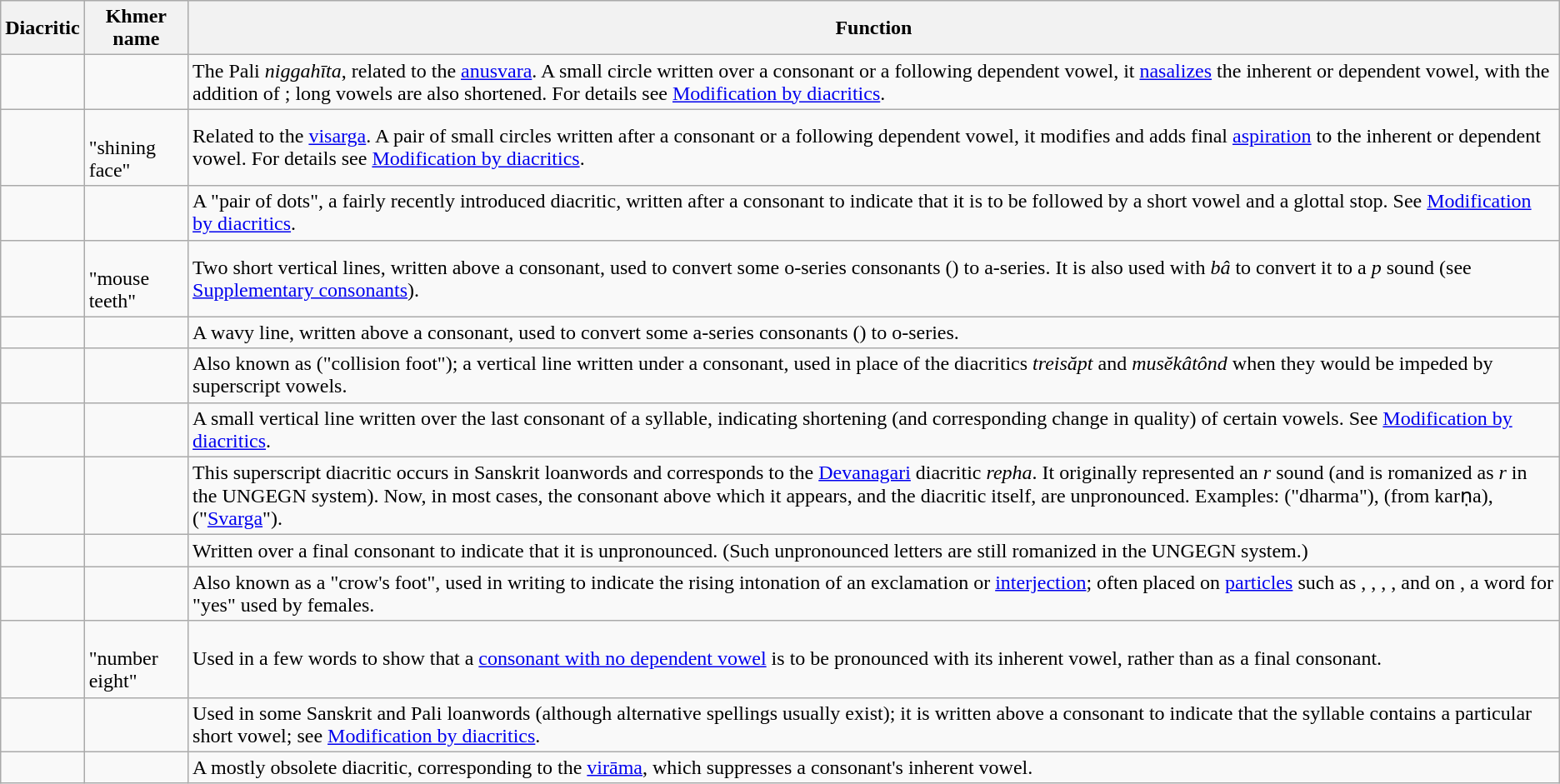<table class="wikitable">
<tr>
<th>Diacritic</th>
<th>Khmer name</th>
<th>Function</th>
</tr>
<tr>
<td><big></big></td>
<td> <em></em></td>
<td>The Pali <em>niggahīta</em>, related to the <a href='#'>anusvara</a>. A small circle written over a consonant or a following dependent vowel, it <a href='#'>nasalizes</a> the inherent or dependent vowel, with the addition of ; long vowels are also shortened. For details see <a href='#'>Modification by diacritics</a>.</td>
</tr>
<tr>
<td><big></big></td>
<td> <em></em><br>"shining face"</td>
<td>Related to the <a href='#'>visarga</a>. A pair of small circles written after a consonant or a following dependent vowel, it modifies and adds final <a href='#'>aspiration</a>  to the inherent or dependent vowel. For details see <a href='#'>Modification by diacritics</a>.</td>
</tr>
<tr>
<td><big></big></td>
<td> <em></em></td>
<td>A "pair of dots", a fairly recently introduced diacritic, written after a consonant to indicate that it is to be followed by a short vowel and a glottal stop. See <a href='#'>Modification by diacritics</a>.</td>
</tr>
<tr>
<td><big></big></td>
<td> <em></em><br>"mouse teeth"</td>
<td>Two short vertical lines, written above a consonant, used to convert some o-series consonants () to a-series. It is also used with  <em>bâ</em> to convert it to a <em>p</em> sound (see <a href='#'>Supplementary consonants</a>).</td>
</tr>
<tr>
<td><big></big></td>
<td> <em></em></td>
<td>A wavy line, written above a consonant, used to convert some a-series consonants () to o-series.</td>
</tr>
<tr>
<td><big></big></td>
<td> <em></em></td>
<td>Also known as  <em></em> ("collision foot"); a vertical line written under a consonant, used in place of the diacritics <em>treisăpt</em> and <em>musĕkâtônd</em> when they would be impeded by superscript vowels.</td>
</tr>
<tr>
<td><big></big></td>
<td> <em></em></td>
<td>A small vertical line written over the last consonant of a syllable, indicating shortening (and corresponding change in quality) of certain vowels. See <a href='#'>Modification by diacritics</a>.</td>
</tr>
<tr>
<td><big></big></td>
<td> <em></em><br> <em></em></td>
<td>This superscript diacritic occurs in Sanskrit loanwords and corresponds to the <a href='#'>Devanagari</a> diacritic <em>repha</em>. It originally represented an <em>r</em> sound (and is romanized as <em>r</em> in the UNGEGN system). Now, in most cases, the consonant above which it appears, and the diacritic itself, are unpronounced. Examples:    ("dharma"),    (from karṇa),    ("<a href='#'>Svarga</a>").</td>
</tr>
<tr>
<td><big></big></td>
<td> <em></em></td>
<td>Written over a final consonant to indicate that it is unpronounced. (Such unpronounced letters are still romanized in the UNGEGN system.)</td>
</tr>
<tr>
<td><big></big></td>
<td> <em></em></td>
<td>Also known as a "crow's foot", used in writing to indicate the rising intonation of an exclamation or <a href='#'>interjection</a>; often placed on <a href='#'>particles</a> such as , , , , and on  , a word for "yes" used by females.</td>
</tr>
<tr>
<td><big></big></td>
<td> <em></em><br>"number eight"</td>
<td>Used in a few words to show that a <a href='#'>consonant with no dependent vowel</a> is to be pronounced with its inherent vowel, rather than as a final consonant.</td>
</tr>
<tr>
<td><big></big></td>
<td> <em></em></td>
<td>Used in some Sanskrit and Pali loanwords (although alternative spellings usually exist); it is written above a consonant to indicate that the syllable contains a particular short vowel; see <a href='#'>Modification by diacritics</a>.</td>
</tr>
<tr>
<td><big></big></td>
<td> <em></em></td>
<td>A mostly obsolete diacritic, corresponding to the <a href='#'>virāma</a>, which suppresses a consonant's inherent vowel.</td>
</tr>
</table>
